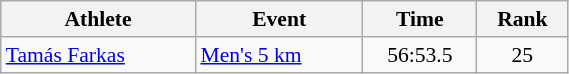<table class="wikitable" style="text-align:center; font-size:90%; width:30%;">
<tr>
<th>Athlete</th>
<th>Event</th>
<th>Time</th>
<th>Rank</th>
</tr>
<tr>
<td align=left><a href='#'>Tamás Farkas</a></td>
<td align=left><a href='#'>Men's 5 km</a></td>
<td>56:53.5</td>
<td>25</td>
</tr>
</table>
